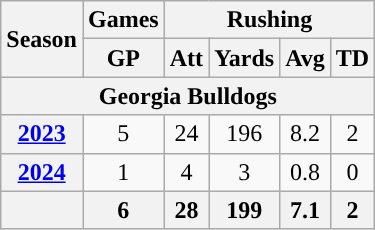<table class="wikitable" style="text-align:center;">
<tr>
<th rowspan="2">Season</th>
<th>Games</th>
<th colspan="4">Rushing</th>
</tr>
<tr>
<th>GP</th>
<th>Att</th>
<th>Yards</th>
<th>Avg</th>
<th>TD</th>
</tr>
<tr>
<th colspan="6">Georgia Bulldogs</th>
</tr>
<tr>
<th><a href='#'>2023</a></th>
<td>5</td>
<td>24</td>
<td>196</td>
<td>8.2</td>
<td>2</td>
</tr>
<tr>
<th><a href='#'>2024</a></th>
<td>1</td>
<td>4</td>
<td>3</td>
<td>0.8</td>
<td>0</td>
</tr>
<tr>
<th></th>
<th>6</th>
<th>28</th>
<th>199</th>
<th>7.1</th>
<th>2</th>
</tr>
</table>
